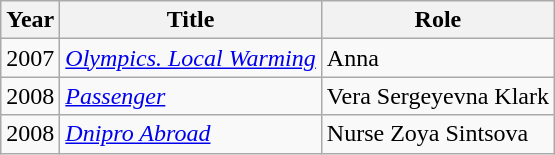<table class="wikitable sortable">
<tr>
<th>Year</th>
<th>Title</th>
<th>Role</th>
</tr>
<tr>
<td>2007</td>
<td><em><a href='#'>Olympics. Local Warming</a></em></td>
<td>Anna</td>
</tr>
<tr>
<td>2008</td>
<td><em><a href='#'>Passenger</a></em></td>
<td>Vera Sergeyevna Klark</td>
</tr>
<tr>
<td>2008</td>
<td><em><a href='#'>Dnipro Abroad</a></em></td>
<td>Nurse Zoya Sintsova</td>
</tr>
</table>
